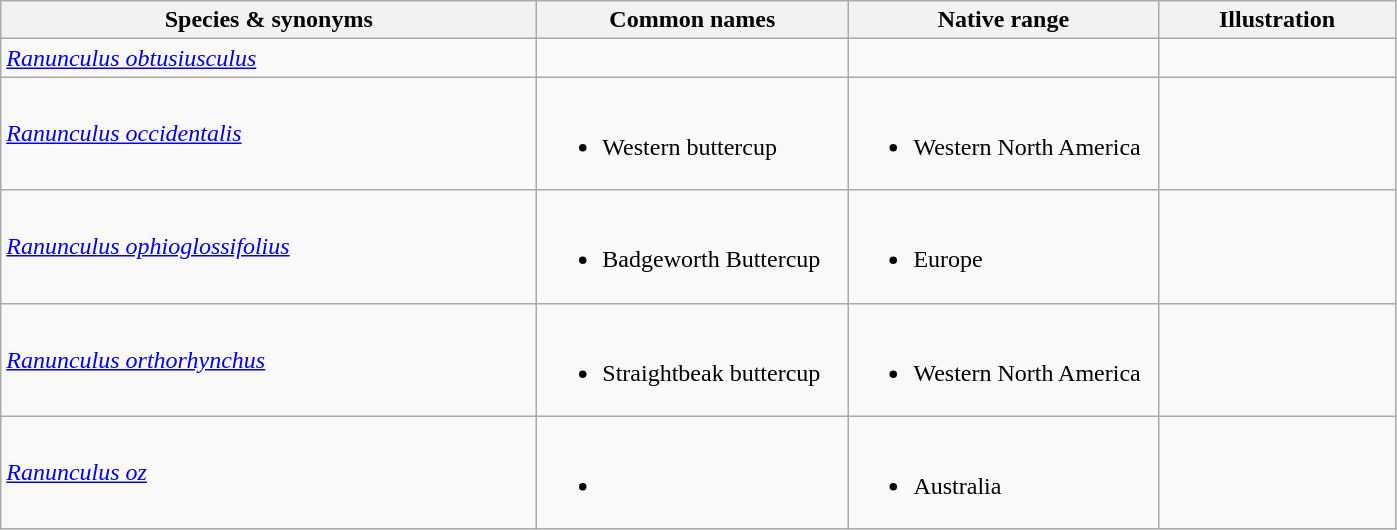<table class="wikitable">
<tr>
<th width=350>Species & synonyms</th>
<th width=200>Common names</th>
<th width=200>Native range</th>
<th width=150>Illustration</th>
</tr>
<tr>
<td><em><a href='#'>Ranunculus obtusiusculus</a></em> </td>
<td></td>
<td></td>
<td></td>
</tr>
<tr>
<td><em><a href='#'>Ranunculus occidentalis</a></em></td>
<td><br><ul><li>Western buttercup</li></ul></td>
<td><br><ul><li>Western North America</li></ul></td>
<td></td>
</tr>
<tr>
<td><em><a href='#'>Ranunculus ophioglossifolius</a></em></td>
<td><br><ul><li>Badgeworth Buttercup</li></ul></td>
<td><br><ul><li>Europe</li></ul></td>
<td></td>
</tr>
<tr>
<td><em><a href='#'>Ranunculus orthorhynchus</a></em></td>
<td><br><ul><li>Straightbeak buttercup</li></ul></td>
<td><br><ul><li>Western North America</li></ul></td>
<td></td>
</tr>
<tr>
<td><em><a href='#'>Ranunculus oz</a></em> </td>
<td><br><ul><li></li></ul></td>
<td><br><ul><li>Australia</li></ul></td>
<td></td>
</tr>
</table>
